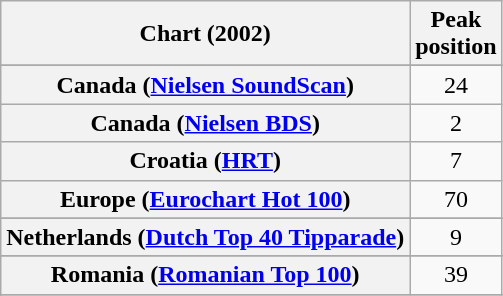<table class="wikitable sortable plainrowheaders" style="text-align:center">
<tr>
<th>Chart (2002)</th>
<th>Peak<br>position</th>
</tr>
<tr>
</tr>
<tr>
</tr>
<tr>
</tr>
<tr>
<th scope="row">Canada (<a href='#'>Nielsen SoundScan</a>)</th>
<td>24</td>
</tr>
<tr>
<th scope="row">Canada (<a href='#'>Nielsen BDS</a>)</th>
<td>2</td>
</tr>
<tr>
<th scope="row">Croatia (<a href='#'>HRT</a>)</th>
<td>7</td>
</tr>
<tr>
<th scope="row">Europe (<a href='#'>Eurochart Hot 100</a>)</th>
<td>70</td>
</tr>
<tr>
</tr>
<tr>
</tr>
<tr>
</tr>
<tr>
<th scope="row">Netherlands (<a href='#'>Dutch Top 40 Tipparade</a>)</th>
<td>9</td>
</tr>
<tr>
</tr>
<tr>
</tr>
<tr>
<th scope="row">Romania (<a href='#'>Romanian Top 100</a>)</th>
<td>39</td>
</tr>
<tr>
</tr>
<tr>
</tr>
<tr>
</tr>
<tr>
</tr>
<tr>
</tr>
<tr>
</tr>
<tr>
</tr>
<tr>
</tr>
<tr>
</tr>
</table>
